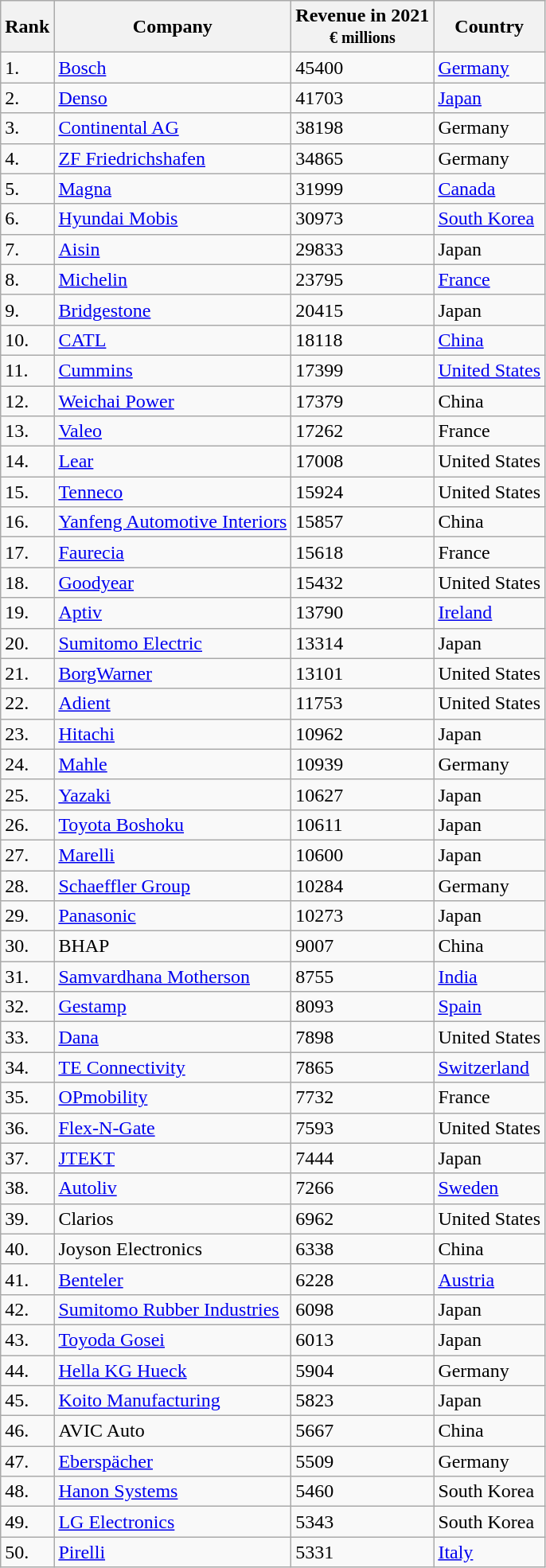<table class="wikitable sortable">
<tr>
<th>Rank</th>
<th>Company</th>
<th>Revenue in 2021<br><small>€ millions</small></th>
<th>Country</th>
</tr>
<tr>
<td>1.</td>
<td><a href='#'>Bosch</a></td>
<td>45400</td>
<td><a href='#'>Germany</a></td>
</tr>
<tr>
<td>2.</td>
<td><a href='#'>Denso</a></td>
<td>41703</td>
<td><a href='#'>Japan</a></td>
</tr>
<tr>
<td>3.</td>
<td><a href='#'>Continental AG</a></td>
<td>38198</td>
<td>Germany</td>
</tr>
<tr>
<td>4.</td>
<td><a href='#'>ZF Friedrichshafen</a></td>
<td>34865</td>
<td>Germany</td>
</tr>
<tr>
<td>5.</td>
<td><a href='#'>Magna</a></td>
<td>31999</td>
<td><a href='#'>Canada</a></td>
</tr>
<tr>
<td>6.</td>
<td><a href='#'>Hyundai Mobis</a></td>
<td>30973</td>
<td><a href='#'>South Korea</a></td>
</tr>
<tr>
<td>7.</td>
<td><a href='#'>Aisin</a></td>
<td>29833</td>
<td>Japan</td>
</tr>
<tr>
<td>8.</td>
<td><a href='#'>Michelin</a></td>
<td>23795</td>
<td><a href='#'>France</a></td>
</tr>
<tr>
<td>9.</td>
<td><a href='#'>Bridgestone</a></td>
<td>20415</td>
<td>Japan</td>
</tr>
<tr>
<td>10.</td>
<td><a href='#'>CATL</a></td>
<td>18118</td>
<td><a href='#'>China</a></td>
</tr>
<tr>
<td>11.</td>
<td><a href='#'>Cummins</a></td>
<td>17399</td>
<td><a href='#'>United States</a></td>
</tr>
<tr>
<td>12.</td>
<td><a href='#'>Weichai Power</a></td>
<td>17379</td>
<td>China</td>
</tr>
<tr>
<td>13.</td>
<td><a href='#'>Valeo</a></td>
<td>17262</td>
<td>France</td>
</tr>
<tr>
<td>14.</td>
<td><a href='#'>Lear</a></td>
<td>17008</td>
<td>United States</td>
</tr>
<tr>
<td>15.</td>
<td><a href='#'>Tenneco</a></td>
<td>15924</td>
<td>United States</td>
</tr>
<tr>
<td>16.</td>
<td><a href='#'>Yanfeng Automotive Interiors</a></td>
<td>15857</td>
<td>China</td>
</tr>
<tr>
<td>17.</td>
<td><a href='#'>Faurecia</a></td>
<td>15618</td>
<td>France</td>
</tr>
<tr>
<td>18.</td>
<td><a href='#'>Goodyear</a></td>
<td>15432</td>
<td>United States</td>
</tr>
<tr>
<td>19.</td>
<td><a href='#'>Aptiv</a></td>
<td>13790</td>
<td><a href='#'>Ireland</a></td>
</tr>
<tr>
<td>20.</td>
<td><a href='#'>Sumitomo Electric</a></td>
<td>13314</td>
<td>Japan</td>
</tr>
<tr>
<td>21.</td>
<td><a href='#'>BorgWarner</a></td>
<td>13101</td>
<td>United States</td>
</tr>
<tr>
<td>22.</td>
<td><a href='#'>Adient</a></td>
<td>11753</td>
<td>United States</td>
</tr>
<tr>
<td>23.</td>
<td><a href='#'>Hitachi</a></td>
<td>10962</td>
<td>Japan</td>
</tr>
<tr>
<td>24.</td>
<td><a href='#'>Mahle</a></td>
<td>10939</td>
<td>Germany</td>
</tr>
<tr>
<td>25.</td>
<td><a href='#'>Yazaki</a></td>
<td>10627</td>
<td>Japan</td>
</tr>
<tr>
<td>26.</td>
<td><a href='#'>Toyota Boshoku</a></td>
<td>10611</td>
<td>Japan</td>
</tr>
<tr>
<td>27.</td>
<td><a href='#'>Marelli</a></td>
<td>10600</td>
<td>Japan</td>
</tr>
<tr>
<td>28.</td>
<td><a href='#'>Schaeffler Group</a></td>
<td>10284</td>
<td>Germany</td>
</tr>
<tr>
<td>29.</td>
<td><a href='#'>Panasonic</a></td>
<td>10273</td>
<td>Japan</td>
</tr>
<tr>
<td>30.</td>
<td>BHAP</td>
<td>9007</td>
<td>China</td>
</tr>
<tr>
<td>31.</td>
<td><a href='#'>Samvardhana Motherson</a></td>
<td>8755</td>
<td><a href='#'>India</a></td>
</tr>
<tr>
<td>32.</td>
<td><a href='#'>Gestamp</a></td>
<td>8093</td>
<td><a href='#'>Spain</a></td>
</tr>
<tr>
<td>33.</td>
<td><a href='#'>Dana</a></td>
<td>7898</td>
<td>United States</td>
</tr>
<tr>
<td>34.</td>
<td><a href='#'>TE Connectivity</a></td>
<td>7865</td>
<td><a href='#'>Switzerland</a></td>
</tr>
<tr>
<td>35.</td>
<td><a href='#'>OPmobility</a></td>
<td>7732</td>
<td>France</td>
</tr>
<tr>
<td>36.</td>
<td><a href='#'>Flex-N-Gate</a></td>
<td>7593</td>
<td>United States</td>
</tr>
<tr>
<td>37.</td>
<td><a href='#'>JTEKT</a></td>
<td>7444</td>
<td>Japan</td>
</tr>
<tr>
<td>38.</td>
<td><a href='#'>Autoliv</a></td>
<td>7266</td>
<td><a href='#'>Sweden</a></td>
</tr>
<tr>
<td>39.</td>
<td>Clarios</td>
<td>6962</td>
<td>United States</td>
</tr>
<tr>
<td>40.</td>
<td>Joyson Electronics</td>
<td>6338</td>
<td>China</td>
</tr>
<tr>
<td>41.</td>
<td><a href='#'>Benteler</a></td>
<td>6228</td>
<td><a href='#'>Austria</a></td>
</tr>
<tr>
<td>42.</td>
<td><a href='#'>Sumitomo Rubber Industries</a></td>
<td>6098</td>
<td>Japan</td>
</tr>
<tr>
<td>43.</td>
<td><a href='#'>Toyoda Gosei</a></td>
<td>6013</td>
<td>Japan</td>
</tr>
<tr>
<td>44.</td>
<td><a href='#'>Hella KG Hueck</a></td>
<td>5904</td>
<td>Germany</td>
</tr>
<tr>
<td>45.</td>
<td><a href='#'>Koito Manufacturing</a></td>
<td>5823</td>
<td>Japan</td>
</tr>
<tr>
<td>46.</td>
<td>AVIC Auto</td>
<td>5667</td>
<td>China</td>
</tr>
<tr>
<td>47.</td>
<td><a href='#'>Eberspächer</a></td>
<td>5509</td>
<td>Germany</td>
</tr>
<tr>
<td>48.</td>
<td><a href='#'>Hanon Systems</a></td>
<td>5460</td>
<td>South Korea</td>
</tr>
<tr>
<td>49.</td>
<td><a href='#'>LG Electronics</a></td>
<td>5343</td>
<td>South Korea</td>
</tr>
<tr>
<td>50.</td>
<td><a href='#'>Pirelli</a></td>
<td>5331</td>
<td><a href='#'>Italy</a></td>
</tr>
</table>
